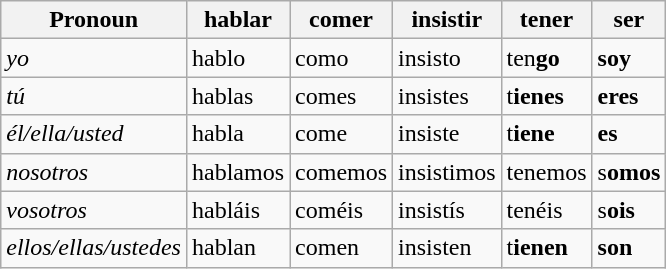<table class=wikitable>
<tr>
<th>Pronoun</th>
<th>hablar</th>
<th>comer</th>
<th>insistir</th>
<th>tener</th>
<th>ser</th>
</tr>
<tr ->
<td><em>yo</em></td>
<td>hablo</td>
<td>como</td>
<td>insisto</td>
<td>ten<strong>go</strong></td>
<td><strong>soy</strong></td>
</tr>
<tr ->
<td><em>tú</em></td>
<td>hablas</td>
<td>comes</td>
<td>insistes</td>
<td>t<strong>ienes</strong></td>
<td><strong>eres</strong></td>
</tr>
<tr ->
<td><em>él/ella/usted</em></td>
<td>habla</td>
<td>come</td>
<td>insiste</td>
<td>t<strong>iene</strong></td>
<td><strong>es</strong></td>
</tr>
<tr ->
<td><em>nosotros</em></td>
<td>hablamos</td>
<td>comemos</td>
<td>insistimos</td>
<td>tenemos</td>
<td>s<strong>omos</strong></td>
</tr>
<tr ->
<td><em>vosotros</em></td>
<td>habláis</td>
<td>coméis</td>
<td>insistís</td>
<td>tenéis</td>
<td>s<strong>ois</strong></td>
</tr>
<tr ->
<td><em>ellos/ellas/ustedes</em></td>
<td>hablan</td>
<td>comen</td>
<td>insisten</td>
<td>t<strong>ienen</strong></td>
<td><strong>son</strong></td>
</tr>
</table>
